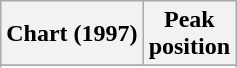<table class="wikitable sortable plainrowheaders" style="text-align:center">
<tr>
<th>Chart (1997)</th>
<th>Peak<br>position</th>
</tr>
<tr>
</tr>
<tr>
</tr>
</table>
